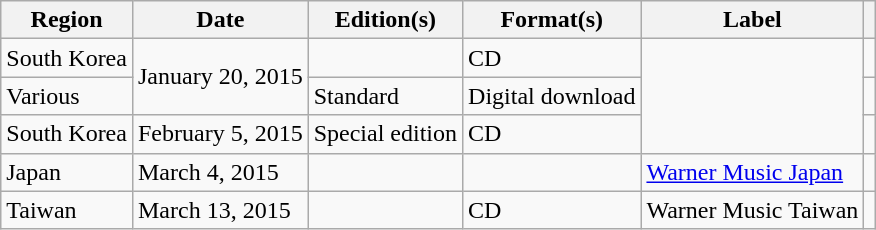<table class="wikitable plainrowheaders">
<tr>
<th scope="col">Region</th>
<th scope="col">Date</th>
<th scope="col">Edition(s)</th>
<th scope="col">Format(s)</th>
<th scope="col">Label</th>
<th scope="col"></th>
</tr>
<tr>
<td>South Korea</td>
<td rowspan="2">January 20, 2015</td>
<td></td>
<td>CD</td>
<td rowspan="3"></td>
<td></td>
</tr>
<tr>
<td>Various</td>
<td>Standard</td>
<td>Digital download</td>
<td></td>
</tr>
<tr>
<td>South Korea</td>
<td>February 5, 2015</td>
<td>Special edition</td>
<td>CD</td>
<td></td>
</tr>
<tr>
<td>Japan</td>
<td>March 4, 2015</td>
<td></td>
<td></td>
<td><a href='#'>Warner Music Japan</a></td>
<td></td>
</tr>
<tr>
<td>Taiwan</td>
<td>March 13, 2015</td>
<td></td>
<td>CD</td>
<td>Warner Music Taiwan</td>
<td></td>
</tr>
</table>
